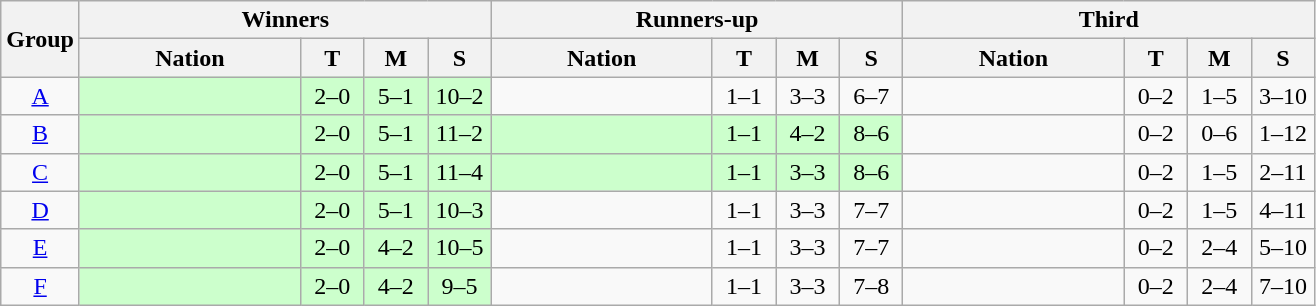<table class="wikitable nowrap" style=text-align:center>
<tr>
<th rowspan=2>Group</th>
<th colspan=4>Winners</th>
<th colspan=4>Runners-up</th>
<th colspan=4>Third</th>
</tr>
<tr>
<th width=140>Nation</th>
<th width=35>T</th>
<th width=35>M</th>
<th width=35>S</th>
<th width=140>Nation</th>
<th width=35>T</th>
<th width=35>M</th>
<th width=35>S</th>
<th width=140>Nation</th>
<th width=35>T</th>
<th width=35>M</th>
<th width=35>S</th>
</tr>
<tr>
<td><a href='#'>A</a></td>
<td style=text-align:left bgcolor=ccffcc></td>
<td bgcolor=ccffcc>2–0</td>
<td bgcolor=ccffcc>5–1</td>
<td bgcolor=ccffcc>10–2</td>
<td style=text-align:left bgcolor=></td>
<td bgcolor=>1–1</td>
<td bgcolor=>3–3</td>
<td bgcolor=>6–7</td>
<td style=text-align:left bgcolor=></td>
<td bgcolor=>0–2</td>
<td bgcolor=>1–5</td>
<td bgcolor=>3–10</td>
</tr>
<tr>
<td><a href='#'>B</a></td>
<td style=text-align:left bgcolor=ccffcc></td>
<td bgcolor=ccffcc>2–0</td>
<td bgcolor=ccffcc>5–1</td>
<td bgcolor=ccffcc>11–2</td>
<td style=text-align:left bgcolor=ccffcc></td>
<td bgcolor=ccffcc>1–1</td>
<td bgcolor=ccffcc>4–2</td>
<td bgcolor=ccffcc>8–6</td>
<td style=text-align:left bgcolor=></td>
<td bgcolor=>0–2</td>
<td bgcolor=>0–6</td>
<td bgcolor=>1–12</td>
</tr>
<tr>
<td><a href='#'>C</a></td>
<td style=text-align:left bgcolor=ccffcc></td>
<td bgcolor=ccffcc>2–0</td>
<td bgcolor=ccffcc>5–1</td>
<td bgcolor=ccffcc>11–4</td>
<td style=text-align:left bgcolor=ccffcc></td>
<td bgcolor=ccffcc>1–1</td>
<td bgcolor=ccffcc>3–3</td>
<td bgcolor=ccffcc>8–6</td>
<td style=text-align:left bgcolor=></td>
<td bgcolor=>0–2</td>
<td bgcolor=>1–5</td>
<td bgcolor=>2–11</td>
</tr>
<tr>
<td><a href='#'>D</a></td>
<td style=text-align:left bgcolor=ccffcc></td>
<td bgcolor=ccffcc>2–0</td>
<td bgcolor=ccffcc>5–1</td>
<td bgcolor=ccffcc>10–3</td>
<td style=text-align:left bgcolor=></td>
<td bgcolor=>1–1</td>
<td bgcolor=>3–3</td>
<td bgcolor=>7–7</td>
<td style=text-align:left bgcolor=></td>
<td bgcolor=>0–2</td>
<td bgcolor=>1–5</td>
<td bgcolor=>4–11</td>
</tr>
<tr>
<td><a href='#'>E</a></td>
<td style=text-align:left bgcolor=ccffcc></td>
<td bgcolor=ccffcc>2–0</td>
<td bgcolor=ccffcc>4–2</td>
<td bgcolor=ccffcc>10–5</td>
<td style=text-align:left bgcolor=></td>
<td bgcolor=>1–1</td>
<td bgcolor=>3–3</td>
<td bgcolor=>7–7</td>
<td style=text-align:left bgcolor=></td>
<td bgcolor=>0–2</td>
<td bgcolor=>2–4</td>
<td bgcolor=>5–10</td>
</tr>
<tr>
<td><a href='#'>F</a></td>
<td style=text-align:left bgcolor=ccffcc></td>
<td bgcolor=ccffcc>2–0</td>
<td bgcolor=ccffcc>4–2</td>
<td bgcolor=ccffcc>9–5</td>
<td style=text-align:left bgcolor=></td>
<td bgcolor=>1–1</td>
<td bgcolor=>3–3</td>
<td bgcolor=>7–8</td>
<td style=text-align:left bgcolor=></td>
<td bgcolor=>0–2</td>
<td bgcolor=>2–4</td>
<td bgcolor=>7–10</td>
</tr>
</table>
